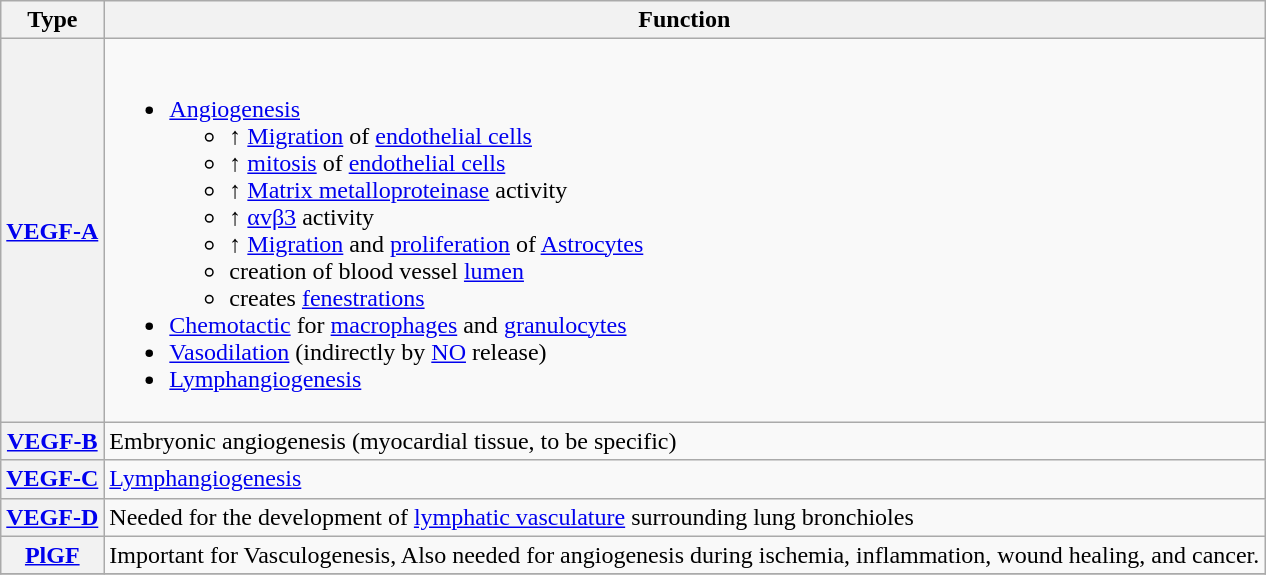<table class="wikitable">
<tr>
<th>Type</th>
<th>Function</th>
</tr>
<tr>
<th><a href='#'>VEGF-A</a></th>
<td><br><ul><li><a href='#'>Angiogenesis</a> <ul><li>↑ <a href='#'>Migration</a> of <a href='#'>endothelial cells</a></li><li>↑ <a href='#'>mitosis</a> of <a href='#'>endothelial cells</a></li><li>↑ <a href='#'>Matrix metalloproteinase</a> activity</li><li>↑ <a href='#'>αvβ3</a> activity</li><li>↑ <a href='#'>Migration</a> and <a href='#'>proliferation</a> of <a href='#'>Astrocytes</a> </li><li>creation of blood vessel <a href='#'>lumen</a></li><li>creates <a href='#'>fenestrations</a></li></ul></li><li><a href='#'>Chemotactic</a> for <a href='#'>macrophages</a> and <a href='#'>granulocytes</a> </li><li><a href='#'>Vasodilation</a> (indirectly by <a href='#'>NO</a> release) </li><li><a href='#'>Lymphangiogenesis</a></li></ul></td>
</tr>
<tr>
<th><a href='#'>VEGF-B</a></th>
<td>Embryonic angiogenesis (myocardial tissue, to be specific)</td>
</tr>
<tr>
<th><a href='#'>VEGF-C</a></th>
<td><a href='#'>Lymphangiogenesis</a></td>
</tr>
<tr>
<th><a href='#'>VEGF-D</a></th>
<td>Needed for the development of <a href='#'>lymphatic vasculature</a> surrounding lung bronchioles </td>
</tr>
<tr>
<th><a href='#'>PlGF</a></th>
<td>Important for Vasculogenesis, Also needed for angiogenesis during ischemia, inflammation, wound healing, and cancer. </td>
</tr>
<tr>
</tr>
</table>
